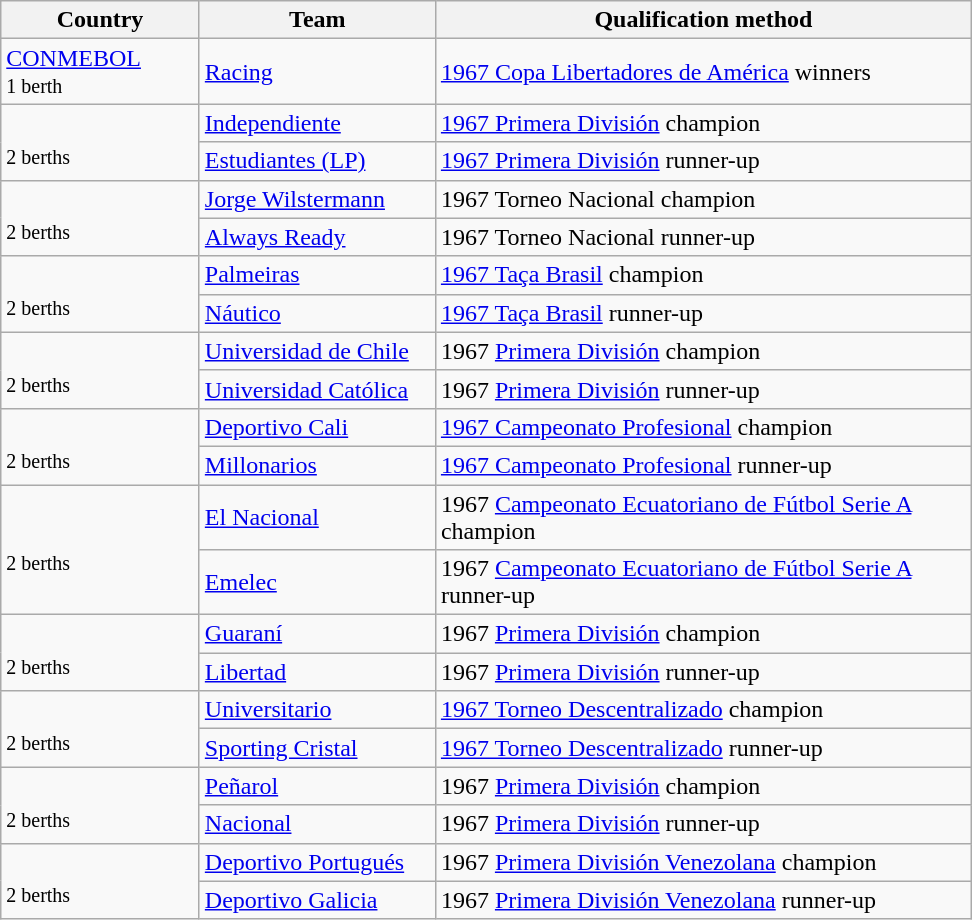<table class="wikitable">
<tr>
<th width=125>Country</th>
<th width=150>Team</th>
<th width=350>Qualification method</th>
</tr>
<tr>
<td><a href='#'>CONMEBOL</a><br><small>1 berth</small></td>
<td><a href='#'>Racing</a></td>
<td><a href='#'>1967 Copa Libertadores de América</a> winners</td>
</tr>
<tr>
<td rowspan="2"><br><small>2 berths</small></td>
<td><a href='#'>Independiente</a></td>
<td><a href='#'>1967 Primera División</a> champion</td>
</tr>
<tr>
<td><a href='#'>Estudiantes (LP)</a></td>
<td><a href='#'>1967 Primera División</a> runner-up</td>
</tr>
<tr>
<td rowspan="2"><br><small>2 berths</small></td>
<td><a href='#'>Jorge Wilstermann</a></td>
<td>1967 Torneo Nacional champion</td>
</tr>
<tr>
<td><a href='#'>Always Ready</a></td>
<td>1967 Torneo Nacional runner-up</td>
</tr>
<tr>
<td rowspan="2"><br><small>2 berths</small></td>
<td><a href='#'>Palmeiras</a></td>
<td><a href='#'>1967 Taça Brasil</a> champion</td>
</tr>
<tr>
<td><a href='#'>Náutico</a></td>
<td><a href='#'>1967 Taça Brasil</a> runner-up</td>
</tr>
<tr>
<td rowspan="2"><br><small>2 berths</small></td>
<td><a href='#'>Universidad de Chile</a></td>
<td>1967 <a href='#'>Primera División</a> champion</td>
</tr>
<tr>
<td><a href='#'>Universidad Católica</a></td>
<td>1967 <a href='#'>Primera División</a> runner-up</td>
</tr>
<tr>
<td rowspan="2"><br><small>2 berths</small></td>
<td><a href='#'>Deportivo Cali</a></td>
<td><a href='#'>1967 Campeonato Profesional</a> champion</td>
</tr>
<tr>
<td><a href='#'>Millonarios</a></td>
<td><a href='#'>1967 Campeonato Profesional</a> runner-up</td>
</tr>
<tr>
<td rowspan="2"><br><small>2 berths</small></td>
<td><a href='#'>El Nacional</a></td>
<td>1967 <a href='#'>Campeonato Ecuatoriano de Fútbol Serie A</a> champion</td>
</tr>
<tr>
<td><a href='#'>Emelec</a></td>
<td>1967 <a href='#'>Campeonato Ecuatoriano de Fútbol Serie A</a> runner-up</td>
</tr>
<tr>
<td rowspan="2"><br><small>2 berths</small></td>
<td><a href='#'>Guaraní</a></td>
<td>1967 <a href='#'>Primera División</a> champion</td>
</tr>
<tr>
<td><a href='#'>Libertad</a></td>
<td>1967 <a href='#'>Primera División</a> runner-up</td>
</tr>
<tr>
<td rowspan="2"><br><small>2 berths</small></td>
<td><a href='#'>Universitario</a></td>
<td><a href='#'>1967 Torneo Descentralizado</a> champion</td>
</tr>
<tr>
<td><a href='#'>Sporting Cristal</a></td>
<td><a href='#'>1967 Torneo Descentralizado</a> runner-up</td>
</tr>
<tr>
<td rowspan="2"><br><small>2 berths</small></td>
<td><a href='#'>Peñarol</a></td>
<td>1967 <a href='#'>Primera División</a> champion</td>
</tr>
<tr>
<td><a href='#'>Nacional</a></td>
<td>1967 <a href='#'>Primera División</a> runner-up</td>
</tr>
<tr>
<td rowspan="2"><br><small>2 berths</small></td>
<td><a href='#'>Deportivo Portugués</a></td>
<td>1967 <a href='#'>Primera División Venezolana</a> champion</td>
</tr>
<tr>
<td><a href='#'>Deportivo Galicia</a></td>
<td>1967 <a href='#'>Primera División Venezolana</a> runner-up</td>
</tr>
</table>
